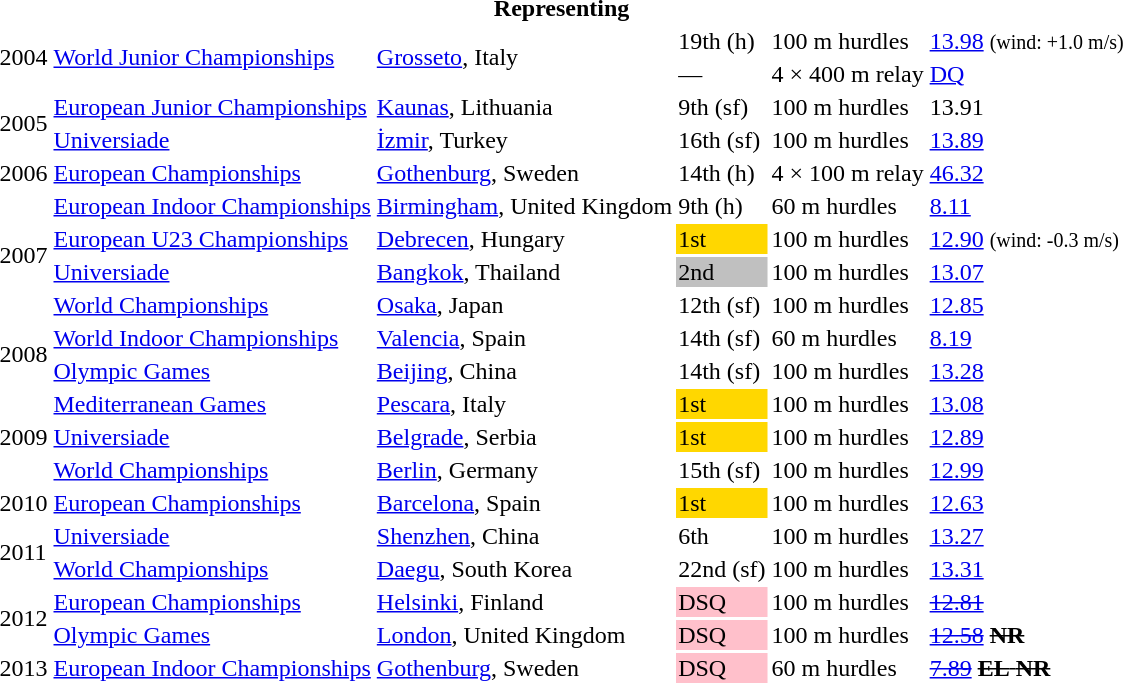<table>
<tr>
<th colspan=6>Representing </th>
</tr>
<tr>
<td rowspan=2>2004</td>
<td rowspan=2><a href='#'>World Junior Championships</a></td>
<td rowspan=2><a href='#'>Grosseto</a>, Italy</td>
<td>19th (h)</td>
<td>100 m hurdles</td>
<td><a href='#'>13.98</a> <small>(wind: +1.0 m/s)</small></td>
</tr>
<tr>
<td>—</td>
<td>4 × 400 m relay</td>
<td><a href='#'>DQ</a></td>
</tr>
<tr>
<td rowspan=2>2005</td>
<td><a href='#'>European Junior Championships</a></td>
<td><a href='#'>Kaunas</a>, Lithuania</td>
<td>9th (sf)</td>
<td>100 m hurdles</td>
<td>13.91</td>
</tr>
<tr>
<td><a href='#'>Universiade</a></td>
<td><a href='#'>İzmir</a>, Turkey</td>
<td>16th (sf)</td>
<td>100 m hurdles</td>
<td><a href='#'>13.89</a></td>
</tr>
<tr>
<td>2006</td>
<td><a href='#'>European Championships</a></td>
<td><a href='#'>Gothenburg</a>, Sweden</td>
<td>14th (h)</td>
<td>4 × 100 m relay</td>
<td><a href='#'>46.32</a></td>
</tr>
<tr>
<td rowspan=4>2007</td>
<td><a href='#'>European Indoor Championships</a></td>
<td><a href='#'>Birmingham</a>, United Kingdom</td>
<td>9th (h)</td>
<td>60 m hurdles</td>
<td><a href='#'>8.11</a></td>
</tr>
<tr>
<td><a href='#'>European U23 Championships</a></td>
<td><a href='#'>Debrecen</a>, Hungary</td>
<td bgcolor=gold>1st</td>
<td>100 m hurdles</td>
<td><a href='#'>12.90</a> <small>(wind: -0.3 m/s)</small></td>
</tr>
<tr>
<td><a href='#'>Universiade</a></td>
<td><a href='#'>Bangkok</a>, Thailand</td>
<td bgcolor=silver>2nd</td>
<td>100 m hurdles</td>
<td><a href='#'>13.07</a></td>
</tr>
<tr>
<td><a href='#'>World Championships</a></td>
<td><a href='#'>Osaka</a>, Japan</td>
<td>12th (sf)</td>
<td>100 m hurdles</td>
<td><a href='#'>12.85</a></td>
</tr>
<tr>
<td rowspan=2>2008</td>
<td><a href='#'>World Indoor Championships</a></td>
<td><a href='#'>Valencia</a>, Spain</td>
<td>14th (sf)</td>
<td>60 m hurdles</td>
<td><a href='#'>8.19</a></td>
</tr>
<tr>
<td><a href='#'>Olympic Games</a></td>
<td><a href='#'>Beijing</a>, China</td>
<td>14th (sf)</td>
<td>100 m hurdles</td>
<td><a href='#'>13.28</a></td>
</tr>
<tr>
<td rowspan=3>2009</td>
<td><a href='#'>Mediterranean Games</a></td>
<td><a href='#'>Pescara</a>, Italy</td>
<td bgcolor=gold>1st</td>
<td>100 m hurdles</td>
<td><a href='#'>13.08</a></td>
</tr>
<tr>
<td><a href='#'>Universiade</a></td>
<td><a href='#'>Belgrade</a>, Serbia</td>
<td bgcolor=gold>1st</td>
<td>100 m hurdles</td>
<td><a href='#'>12.89</a></td>
</tr>
<tr>
<td><a href='#'>World Championships</a></td>
<td><a href='#'>Berlin</a>, Germany</td>
<td>15th (sf)</td>
<td>100 m hurdles</td>
<td><a href='#'>12.99</a></td>
</tr>
<tr>
<td>2010</td>
<td><a href='#'>European Championships</a></td>
<td><a href='#'>Barcelona</a>, Spain</td>
<td bgcolor=gold>1st</td>
<td>100 m hurdles</td>
<td><a href='#'>12.63</a></td>
</tr>
<tr>
<td rowspan=2>2011</td>
<td><a href='#'>Universiade</a></td>
<td><a href='#'>Shenzhen</a>, China</td>
<td>6th</td>
<td>100 m hurdles</td>
<td><a href='#'>13.27</a></td>
</tr>
<tr>
<td><a href='#'>World Championships</a></td>
<td><a href='#'>Daegu</a>, South Korea</td>
<td>22nd (sf)</td>
<td>100 m hurdles</td>
<td><a href='#'>13.31</a></td>
</tr>
<tr>
<td rowspan=2>2012</td>
<td><a href='#'>European Championships</a></td>
<td><a href='#'>Helsinki</a>, Finland</td>
<td bgcolor=pink>DSQ</td>
<td>100 m hurdles</td>
<td><a href='#'><s>12.81</s></a></td>
</tr>
<tr>
<td><a href='#'>Olympic Games</a></td>
<td><a href='#'>London</a>, United Kingdom</td>
<td bgcolor=pink>DSQ</td>
<td>100 m hurdles</td>
<td><a href='#'><s>12.58</s></a> <s><strong>NR</strong></s></td>
</tr>
<tr>
<td>2013</td>
<td><a href='#'>European Indoor Championships</a></td>
<td><a href='#'>Gothenburg</a>, Sweden</td>
<td bgcolor=pink>DSQ</td>
<td>60 m hurdles</td>
<td><a href='#'><s>7.89</s></a> <s><strong>EL</strong> <strong>NR</strong></s></td>
</tr>
</table>
